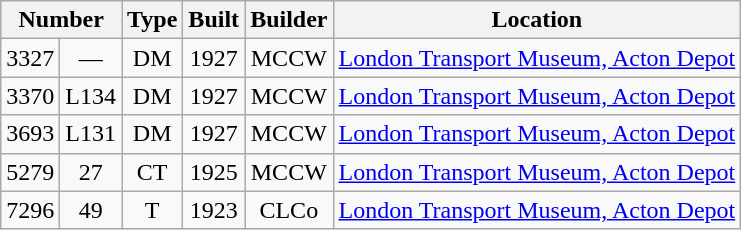<table class="wikitable" style="text-align:center;">
<tr>
<th colspan=2>Number</th>
<th>Type</th>
<th>Built</th>
<th>Builder</th>
<th>Location</th>
</tr>
<tr>
<td>3327</td>
<td>—</td>
<td>DM</td>
<td>1927</td>
<td>MCCW</td>
<td><a href='#'>London Transport Museum, Acton Depot</a></td>
</tr>
<tr>
<td>3370</td>
<td>L134</td>
<td>DM</td>
<td>1927</td>
<td>MCCW</td>
<td><a href='#'>London Transport Museum, Acton Depot</a></td>
</tr>
<tr>
<td>3693</td>
<td>L131</td>
<td>DM</td>
<td>1927</td>
<td>MCCW</td>
<td><a href='#'>London Transport Museum, Acton Depot</a></td>
</tr>
<tr>
<td>5279</td>
<td>27</td>
<td>CT</td>
<td>1925</td>
<td>MCCW</td>
<td><a href='#'>London Transport Museum, Acton Depot</a></td>
</tr>
<tr>
<td>7296</td>
<td>49</td>
<td>T</td>
<td>1923</td>
<td>CLCo</td>
<td><a href='#'>London Transport Museum, Acton Depot</a></td>
</tr>
</table>
